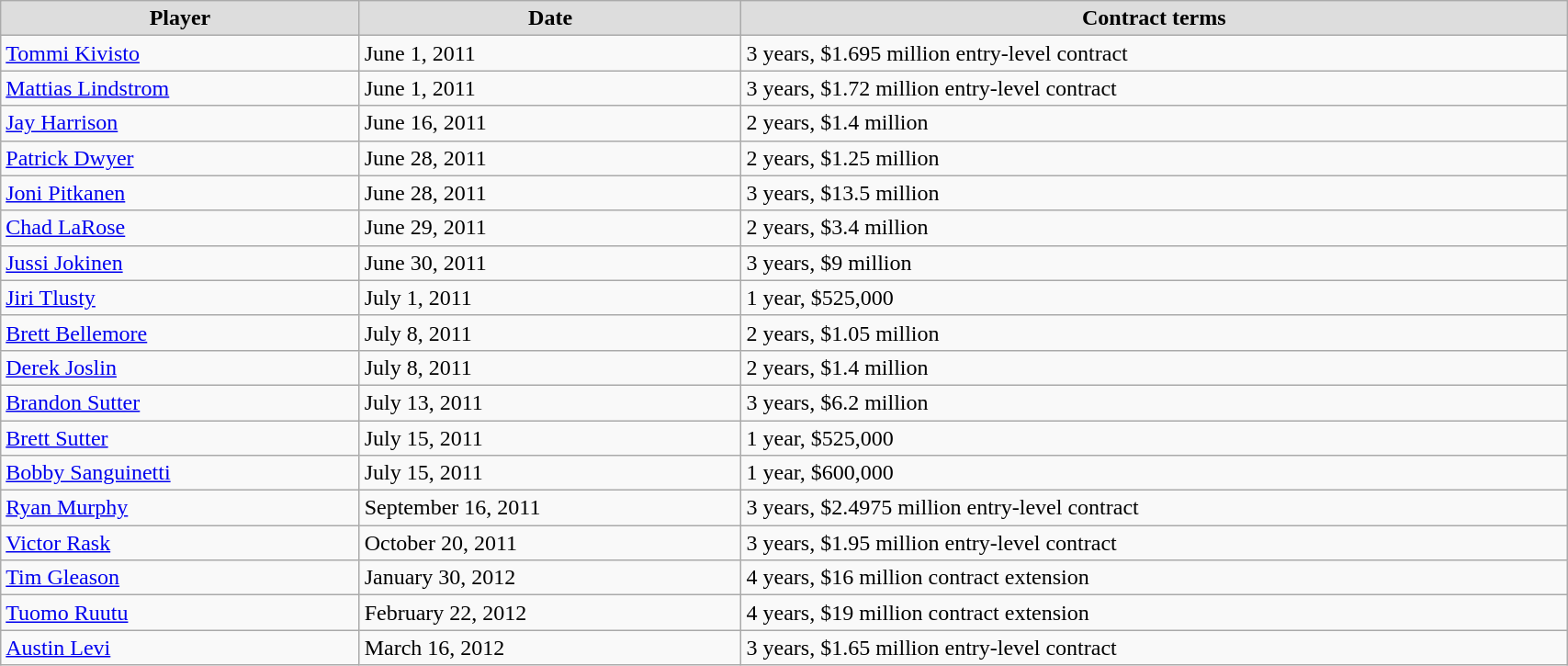<table class="wikitable" width=90%>
<tr align="center" bgcolor="#dddddd">
<td><strong>Player</strong></td>
<td><strong>Date</strong></td>
<td><strong>Contract terms</strong></td>
</tr>
<tr>
<td><a href='#'>Tommi Kivisto</a></td>
<td>June 1, 2011</td>
<td>3 years, $1.695 million entry-level contract</td>
</tr>
<tr>
<td><a href='#'>Mattias Lindstrom</a></td>
<td>June 1, 2011</td>
<td>3 years, $1.72 million entry-level contract</td>
</tr>
<tr>
<td><a href='#'>Jay Harrison</a></td>
<td>June 16, 2011</td>
<td>2 years, $1.4 million</td>
</tr>
<tr>
<td><a href='#'>Patrick Dwyer</a></td>
<td>June 28, 2011</td>
<td>2 years, $1.25 million</td>
</tr>
<tr>
<td><a href='#'>Joni Pitkanen</a></td>
<td>June 28, 2011</td>
<td>3 years, $13.5 million</td>
</tr>
<tr>
<td><a href='#'>Chad LaRose</a></td>
<td>June 29, 2011</td>
<td>2 years, $3.4 million</td>
</tr>
<tr>
<td><a href='#'>Jussi Jokinen</a></td>
<td>June 30, 2011</td>
<td>3 years, $9 million</td>
</tr>
<tr>
<td><a href='#'>Jiri Tlusty</a></td>
<td>July 1, 2011</td>
<td>1 year, $525,000</td>
</tr>
<tr>
<td><a href='#'>Brett Bellemore</a></td>
<td>July 8, 2011</td>
<td>2 years, $1.05 million</td>
</tr>
<tr>
<td><a href='#'>Derek Joslin</a></td>
<td>July 8, 2011</td>
<td>2 years, $1.4 million</td>
</tr>
<tr>
<td><a href='#'>Brandon Sutter</a></td>
<td>July 13, 2011</td>
<td>3 years, $6.2 million</td>
</tr>
<tr>
<td><a href='#'>Brett Sutter</a></td>
<td>July 15, 2011</td>
<td>1 year, $525,000</td>
</tr>
<tr>
<td><a href='#'>Bobby Sanguinetti</a></td>
<td>July 15, 2011</td>
<td>1 year, $600,000</td>
</tr>
<tr>
<td><a href='#'>Ryan Murphy</a></td>
<td>September 16, 2011</td>
<td>3 years, $2.4975 million entry-level contract</td>
</tr>
<tr>
<td><a href='#'>Victor Rask</a></td>
<td>October 20, 2011</td>
<td>3 years, $1.95 million entry-level contract</td>
</tr>
<tr>
<td><a href='#'>Tim Gleason</a></td>
<td>January 30, 2012</td>
<td>4 years, $16 million contract extension</td>
</tr>
<tr>
<td><a href='#'>Tuomo Ruutu</a></td>
<td>February 22, 2012</td>
<td>4 years, $19 million contract extension</td>
</tr>
<tr>
<td><a href='#'>Austin Levi</a></td>
<td>March 16, 2012</td>
<td>3 years, $1.65 million entry-level contract</td>
</tr>
</table>
